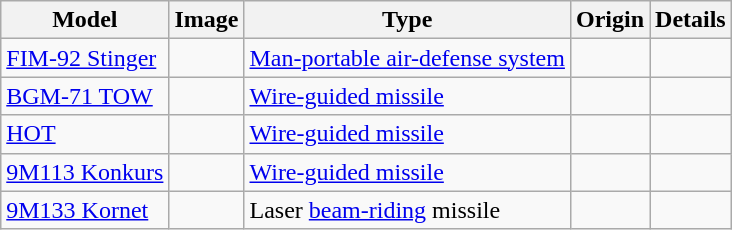<table class="wikitable">
<tr>
<th>Model</th>
<th>Image</th>
<th>Type</th>
<th>Origin</th>
<th>Details</th>
</tr>
<tr>
<td><a href='#'>FIM-92 Stinger</a></td>
<td></td>
<td><a href='#'>Man-portable air-defense system</a></td>
<td></td>
<td></td>
</tr>
<tr>
<td><a href='#'>BGM-71 TOW</a></td>
<td></td>
<td><a href='#'>Wire-guided missile</a></td>
<td></td>
<td></td>
</tr>
<tr>
<td><a href='#'>HOT</a></td>
<td></td>
<td><a href='#'>Wire-guided missile</a></td>
<td><br></td>
<td></td>
</tr>
<tr>
<td><a href='#'>9M113 Konkurs</a></td>
<td></td>
<td><a href='#'>Wire-guided missile</a></td>
<td></td>
<td></td>
</tr>
<tr>
<td><a href='#'>9M133 Kornet</a></td>
<td></td>
<td>Laser <a href='#'>beam-riding</a> missile</td>
<td></td>
<td></td>
</tr>
</table>
